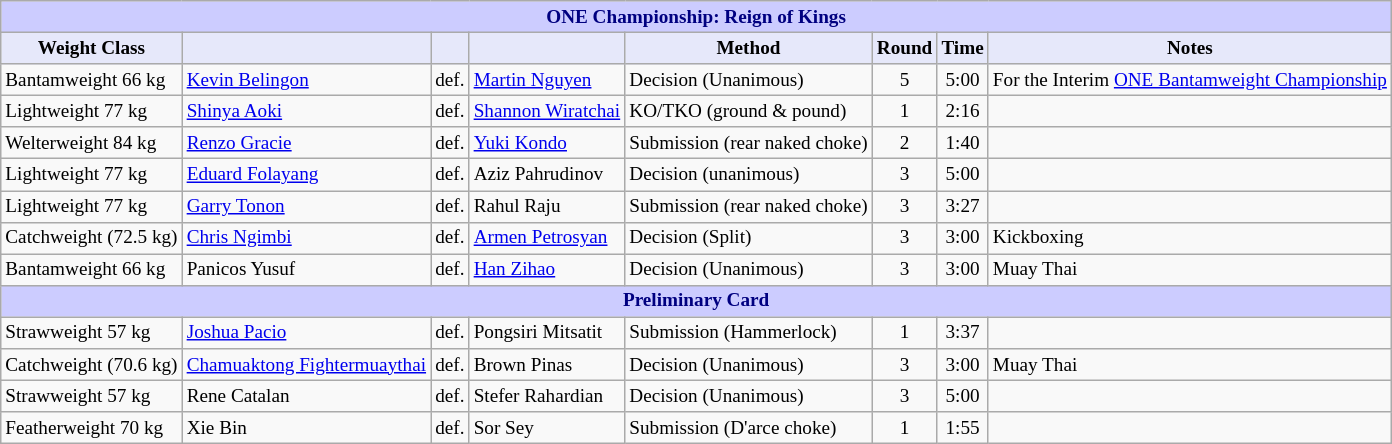<table class="wikitable" style="font-size: 80%;">
<tr>
<th colspan="8" style="background-color: #ccf; color: #000080; text-align: center;"><strong>ONE Championship: Reign of Kings</strong></th>
</tr>
<tr>
<th colspan="1" style="background-color: #E6E8FA; color: #000000; text-align: center;">Weight Class</th>
<th colspan="1" style="background-color: #E6E8FA; color: #000000; text-align: center;"></th>
<th colspan="1" style="background-color: #E6E8FA; color: #000000; text-align: center;"></th>
<th colspan="1" style="background-color: #E6E8FA; color: #000000; text-align: center;"></th>
<th colspan="1" style="background-color: #E6E8FA; color: #000000; text-align: center;">Method</th>
<th colspan="1" style="background-color: #E6E8FA; color: #000000; text-align: center;">Round</th>
<th colspan="1" style="background-color: #E6E8FA; color: #000000; text-align: center;">Time</th>
<th colspan="1" style="background-color: #E6E8FA; color: #000000; text-align: center;">Notes</th>
</tr>
<tr>
<td>Bantamweight 66 kg</td>
<td> <a href='#'>Kevin Belingon</a></td>
<td>def.</td>
<td> <a href='#'>Martin Nguyen</a></td>
<td>Decision (Unanimous)</td>
<td align=center>5</td>
<td align=center>5:00</td>
<td>For the Interim <a href='#'>ONE Bantamweight Championship</a></td>
</tr>
<tr>
<td>Lightweight 77 kg</td>
<td> <a href='#'>Shinya Aoki</a></td>
<td>def.</td>
<td> <a href='#'>Shannon Wiratchai</a></td>
<td>KO/TKO (ground & pound)</td>
<td align=center>1</td>
<td align=center>2:16</td>
<td></td>
</tr>
<tr>
<td>Welterweight 84 kg</td>
<td> <a href='#'>Renzo Gracie</a></td>
<td>def.</td>
<td> <a href='#'>Yuki Kondo</a></td>
<td>Submission (rear naked choke)</td>
<td align=center>2</td>
<td align=center>1:40</td>
<td></td>
</tr>
<tr>
<td>Lightweight 77 kg</td>
<td> <a href='#'>Eduard Folayang</a></td>
<td>def.</td>
<td> Aziz Pahrudinov</td>
<td>Decision (unanimous)</td>
<td align=center>3</td>
<td align=center>5:00</td>
<td></td>
</tr>
<tr>
<td>Lightweight 77 kg</td>
<td> <a href='#'>Garry Tonon</a></td>
<td>def.</td>
<td> Rahul Raju</td>
<td>Submission (rear naked choke)</td>
<td align=center>3</td>
<td align=center>3:27</td>
<td></td>
</tr>
<tr>
<td>Catchweight (72.5 kg)</td>
<td> <a href='#'>Chris Ngimbi</a></td>
<td>def.</td>
<td> <a href='#'>Armen Petrosyan</a></td>
<td>Decision (Split)</td>
<td align=center>3</td>
<td align=center>3:00</td>
<td>Kickboxing</td>
</tr>
<tr>
<td>Bantamweight 66 kg</td>
<td> Panicos Yusuf</td>
<td>def.</td>
<td> <a href='#'>Han Zihao</a></td>
<td>Decision (Unanimous)</td>
<td align=center>3</td>
<td align=center>3:00</td>
<td>Muay Thai</td>
</tr>
<tr>
<th colspan="8" style="background-color: #ccf; color: #000080; text-align: center;"><strong>Preliminary Card</strong></th>
</tr>
<tr>
<td>Strawweight 57 kg</td>
<td> <a href='#'>Joshua Pacio</a></td>
<td>def.</td>
<td> Pongsiri Mitsatit</td>
<td>Submission (Hammerlock)</td>
<td align=center>1</td>
<td align=center>3:37</td>
<td></td>
</tr>
<tr>
<td>Catchweight (70.6 kg)</td>
<td> <a href='#'>Chamuaktong Fightermuaythai</a></td>
<td>def.</td>
<td> Brown Pinas</td>
<td>Decision (Unanimous)</td>
<td align=center>3</td>
<td align=center>3:00</td>
<td>Muay Thai</td>
</tr>
<tr>
<td>Strawweight 57 kg</td>
<td> Rene Catalan</td>
<td>def.</td>
<td> Stefer Rahardian</td>
<td>Decision (Unanimous)</td>
<td align=center>3</td>
<td align=center>5:00</td>
<td></td>
</tr>
<tr>
<td>Featherweight 70 kg</td>
<td> Xie Bin</td>
<td>def.</td>
<td> Sor Sey</td>
<td>Submission (D'arce choke)</td>
<td align=center>1</td>
<td align=center>1:55</td>
<td></td>
</tr>
</table>
